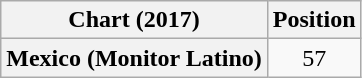<table class="wikitable sortable plainrowheaders" style="text-align:center">
<tr>
<th scope="col">Chart (2017)</th>
<th scope="col">Position</th>
</tr>
<tr>
<th scope="row">Mexico (Monitor Latino)</th>
<td align="center">57</td>
</tr>
</table>
